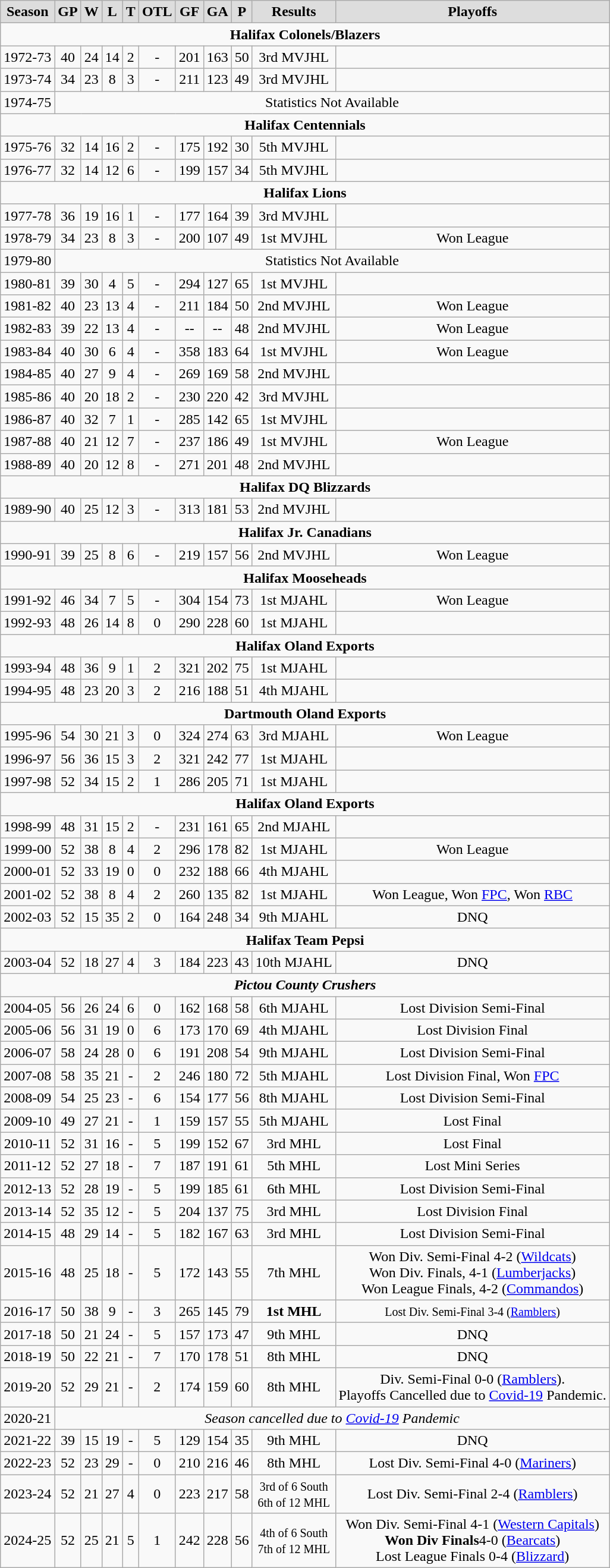<table class="wikitable">
<tr align="center"  bgcolor="#dddddd">
<td><strong>Season</strong></td>
<td><strong>GP</strong></td>
<td><strong>W</strong></td>
<td><strong>L</strong></td>
<td><strong>T</strong></td>
<td><strong>OTL</strong></td>
<td><strong>GF</strong></td>
<td><strong>GA</strong></td>
<td><strong>P</strong></td>
<td><strong>Results</strong></td>
<td><strong>Playoffs</strong></td>
</tr>
<tr align="center">
<td colspan=11><strong>Halifax Colonels/Blazers</strong></td>
</tr>
<tr align="center">
<td>1972-73</td>
<td>40</td>
<td>24</td>
<td>14</td>
<td>2</td>
<td>-</td>
<td>201</td>
<td>163</td>
<td>50</td>
<td>3rd MVJHL</td>
<td></td>
</tr>
<tr align="center">
<td>1973-74</td>
<td>34</td>
<td>23</td>
<td>8</td>
<td>3</td>
<td>-</td>
<td>211</td>
<td>123</td>
<td>49</td>
<td>3rd MVJHL</td>
<td></td>
</tr>
<tr align="center">
<td>1974-75</td>
<td colspan="11">Statistics Not Available</td>
</tr>
<tr align="center">
<td colspan=11><strong>Halifax Centennials</strong></td>
</tr>
<tr align="center">
<td>1975-76</td>
<td>32</td>
<td>14</td>
<td>16</td>
<td>2</td>
<td>-</td>
<td>175</td>
<td>192</td>
<td>30</td>
<td>5th MVJHL</td>
<td></td>
</tr>
<tr align="center">
<td>1976-77</td>
<td>32</td>
<td>14</td>
<td>12</td>
<td>6</td>
<td>-</td>
<td>199</td>
<td>157</td>
<td>34</td>
<td>5th MVJHL</td>
<td></td>
</tr>
<tr align="center">
<td colspan=11><strong>Halifax Lions</strong></td>
</tr>
<tr align="center">
<td>1977-78</td>
<td>36</td>
<td>19</td>
<td>16</td>
<td>1</td>
<td>-</td>
<td>177</td>
<td>164</td>
<td>39</td>
<td>3rd MVJHL</td>
<td></td>
</tr>
<tr align="center">
<td>1978-79</td>
<td>34</td>
<td>23</td>
<td>8</td>
<td>3</td>
<td>-</td>
<td>200</td>
<td>107</td>
<td>49</td>
<td>1st MVJHL</td>
<td>Won League</td>
</tr>
<tr align="center">
<td>1979-80</td>
<td colspan="11">Statistics Not Available</td>
</tr>
<tr align="center">
<td>1980-81</td>
<td>39</td>
<td>30</td>
<td>4</td>
<td>5</td>
<td>-</td>
<td>294</td>
<td>127</td>
<td>65</td>
<td>1st MVJHL</td>
<td></td>
</tr>
<tr align="center">
<td>1981-82</td>
<td>40</td>
<td>23</td>
<td>13</td>
<td>4</td>
<td>-</td>
<td>211</td>
<td>184</td>
<td>50</td>
<td>2nd MVJHL</td>
<td>Won League</td>
</tr>
<tr align="center">
<td>1982-83</td>
<td>39</td>
<td>22</td>
<td>13</td>
<td>4</td>
<td>-</td>
<td>--</td>
<td>--</td>
<td>48</td>
<td>2nd MVJHL</td>
<td>Won League</td>
</tr>
<tr align="center">
<td>1983-84</td>
<td>40</td>
<td>30</td>
<td>6</td>
<td>4</td>
<td>-</td>
<td>358</td>
<td>183</td>
<td>64</td>
<td>1st MVJHL</td>
<td>Won League</td>
</tr>
<tr align="center">
<td>1984-85</td>
<td>40</td>
<td>27</td>
<td>9</td>
<td>4</td>
<td>-</td>
<td>269</td>
<td>169</td>
<td>58</td>
<td>2nd MVJHL</td>
<td></td>
</tr>
<tr align="center">
<td>1985-86</td>
<td>40</td>
<td>20</td>
<td>18</td>
<td>2</td>
<td>-</td>
<td>230</td>
<td>220</td>
<td>42</td>
<td>3rd MVJHL</td>
<td></td>
</tr>
<tr align="center">
<td>1986-87</td>
<td>40</td>
<td>32</td>
<td>7</td>
<td>1</td>
<td>-</td>
<td>285</td>
<td>142</td>
<td>65</td>
<td>1st MVJHL</td>
<td></td>
</tr>
<tr align="center">
<td>1987-88</td>
<td>40</td>
<td>21</td>
<td>12</td>
<td>7</td>
<td>-</td>
<td>237</td>
<td>186</td>
<td>49</td>
<td>1st MVJHL</td>
<td>Won League</td>
</tr>
<tr align="center">
<td>1988-89</td>
<td>40</td>
<td>20</td>
<td>12</td>
<td>8</td>
<td>-</td>
<td>271</td>
<td>201</td>
<td>48</td>
<td>2nd MVJHL</td>
<td></td>
</tr>
<tr align="center">
<td colspan=11><strong>Halifax DQ Blizzards</strong></td>
</tr>
<tr align="center">
<td>1989-90</td>
<td>40</td>
<td>25</td>
<td>12</td>
<td>3</td>
<td>-</td>
<td>313</td>
<td>181</td>
<td>53</td>
<td>2nd MVJHL</td>
<td></td>
</tr>
<tr align="center">
<td colspan=11><strong>Halifax Jr. Canadians</strong></td>
</tr>
<tr align="center">
<td>1990-91</td>
<td>39</td>
<td>25</td>
<td>8</td>
<td>6</td>
<td>-</td>
<td>219</td>
<td>157</td>
<td>56</td>
<td>2nd MVJHL</td>
<td>Won League</td>
</tr>
<tr align="center">
<td colspan=11><strong>Halifax Mooseheads</strong></td>
</tr>
<tr align="center">
<td>1991-92</td>
<td>46</td>
<td>34</td>
<td>7</td>
<td>5</td>
<td>-</td>
<td>304</td>
<td>154</td>
<td>73</td>
<td>1st MJAHL</td>
<td>Won League</td>
</tr>
<tr align="center">
<td>1992-93</td>
<td>48</td>
<td>26</td>
<td>14</td>
<td>8</td>
<td>0</td>
<td>290</td>
<td>228</td>
<td>60</td>
<td>1st MJAHL</td>
<td></td>
</tr>
<tr align="center">
<td colspan=11><strong>Halifax Oland Exports</strong></td>
</tr>
<tr align="center">
<td>1993-94</td>
<td>48</td>
<td>36</td>
<td>9</td>
<td>1</td>
<td>2</td>
<td>321</td>
<td>202</td>
<td>75</td>
<td>1st MJAHL</td>
<td></td>
</tr>
<tr align="center">
<td>1994-95</td>
<td>48</td>
<td>23</td>
<td>20</td>
<td>3</td>
<td>2</td>
<td>216</td>
<td>188</td>
<td>51</td>
<td>4th MJAHL</td>
<td></td>
</tr>
<tr align="center">
<td colspan=11><strong>Dartmouth Oland Exports</strong></td>
</tr>
<tr align="center">
<td>1995-96</td>
<td>54</td>
<td>30</td>
<td>21</td>
<td>3</td>
<td>0</td>
<td>324</td>
<td>274</td>
<td>63</td>
<td>3rd MJAHL</td>
<td>Won League</td>
</tr>
<tr align="center">
<td>1996-97</td>
<td>56</td>
<td>36</td>
<td>15</td>
<td>3</td>
<td>2</td>
<td>321</td>
<td>242</td>
<td>77</td>
<td>1st MJAHL</td>
<td></td>
</tr>
<tr align="center">
<td>1997-98</td>
<td>52</td>
<td>34</td>
<td>15</td>
<td>2</td>
<td>1</td>
<td>286</td>
<td>205</td>
<td>71</td>
<td>1st MJAHL</td>
<td></td>
</tr>
<tr align="center">
<td colspan=11><strong>Halifax Oland Exports</strong></td>
</tr>
<tr align="center">
<td>1998-99</td>
<td>48</td>
<td>31</td>
<td>15</td>
<td>2</td>
<td>-</td>
<td>231</td>
<td>161</td>
<td>65</td>
<td>2nd MJAHL</td>
<td></td>
</tr>
<tr align="center">
<td>1999-00</td>
<td>52</td>
<td>38</td>
<td>8</td>
<td>4</td>
<td>2</td>
<td>296</td>
<td>178</td>
<td>82</td>
<td>1st MJAHL</td>
<td>Won League</td>
</tr>
<tr align="center">
<td>2000-01</td>
<td>52</td>
<td>33</td>
<td>19</td>
<td>0</td>
<td>0</td>
<td>232</td>
<td>188</td>
<td>66</td>
<td>4th MJAHL</td>
<td></td>
</tr>
<tr align="center">
<td>2001-02</td>
<td>52</td>
<td>38</td>
<td>8</td>
<td>4</td>
<td>2</td>
<td>260</td>
<td>135</td>
<td>82</td>
<td>1st MJAHL</td>
<td>Won League, Won <a href='#'>FPC</a>, Won <a href='#'>RBC</a></td>
</tr>
<tr align="center">
<td>2002-03</td>
<td>52</td>
<td>15</td>
<td>35</td>
<td>2</td>
<td>0</td>
<td>164</td>
<td>248</td>
<td>34</td>
<td>9th MJAHL</td>
<td>DNQ</td>
</tr>
<tr align="center">
<td colspan=11><strong>Halifax Team Pepsi</strong></td>
</tr>
<tr align="center">
<td>2003-04</td>
<td>52</td>
<td>18</td>
<td>27</td>
<td>4</td>
<td>3</td>
<td>184</td>
<td>223</td>
<td>43</td>
<td>10th MJAHL</td>
<td>DNQ</td>
</tr>
<tr align="center">
<td colspan=11><strong><em>Pictou County Crushers</em></strong></td>
</tr>
<tr align="center">
<td>2004-05</td>
<td>56</td>
<td>26</td>
<td>24</td>
<td>6</td>
<td>0</td>
<td>162</td>
<td>168</td>
<td>58</td>
<td>6th MJAHL</td>
<td>Lost Division Semi-Final</td>
</tr>
<tr align="center">
<td>2005-06</td>
<td>56</td>
<td>31</td>
<td>19</td>
<td>0</td>
<td>6</td>
<td>173</td>
<td>170</td>
<td>69</td>
<td>4th MJAHL</td>
<td>Lost Division Final</td>
</tr>
<tr align="center">
<td>2006-07</td>
<td>58</td>
<td>24</td>
<td>28</td>
<td>0</td>
<td>6</td>
<td>191</td>
<td>208</td>
<td>54</td>
<td>9th MJAHL</td>
<td>Lost Division Semi-Final</td>
</tr>
<tr align="center">
<td>2007-08</td>
<td>58</td>
<td>35</td>
<td>21</td>
<td>-</td>
<td>2</td>
<td>246</td>
<td>180</td>
<td>72</td>
<td>5th MJAHL</td>
<td>Lost Division Final, Won <a href='#'>FPC</a></td>
</tr>
<tr align="center">
<td>2008-09</td>
<td>54</td>
<td>25</td>
<td>23</td>
<td>-</td>
<td>6</td>
<td>154</td>
<td>177</td>
<td>56</td>
<td>8th MJAHL</td>
<td>Lost Division Semi-Final</td>
</tr>
<tr align="center">
<td>2009-10</td>
<td>49</td>
<td>27</td>
<td>21</td>
<td>-</td>
<td>1</td>
<td>159</td>
<td>157</td>
<td>55</td>
<td>5th MJAHL</td>
<td>Lost Final</td>
</tr>
<tr align="center">
<td>2010-11</td>
<td>52</td>
<td>31</td>
<td>16</td>
<td>-</td>
<td>5</td>
<td>199</td>
<td>152</td>
<td>67</td>
<td>3rd MHL</td>
<td>Lost Final</td>
</tr>
<tr align="center">
<td>2011-12</td>
<td>52</td>
<td>27</td>
<td>18</td>
<td>-</td>
<td>7</td>
<td>187</td>
<td>191</td>
<td>61</td>
<td>5th MHL</td>
<td>Lost Mini Series</td>
</tr>
<tr align="center">
<td>2012-13</td>
<td>52</td>
<td>28</td>
<td>19</td>
<td>-</td>
<td>5</td>
<td>199</td>
<td>185</td>
<td>61</td>
<td>6th MHL</td>
<td>Lost Division Semi-Final</td>
</tr>
<tr align="center">
<td>2013-14</td>
<td>52</td>
<td>35</td>
<td>12</td>
<td>-</td>
<td>5</td>
<td>204</td>
<td>137</td>
<td>75</td>
<td>3rd MHL</td>
<td>Lost Division Final</td>
</tr>
<tr align="center">
<td>2014-15</td>
<td>48</td>
<td>29</td>
<td>14</td>
<td>-</td>
<td>5</td>
<td>182</td>
<td>167</td>
<td>63</td>
<td>3rd MHL</td>
<td>Lost Division Semi-Final</td>
</tr>
<tr align="center">
<td>2015-16</td>
<td>48</td>
<td>25</td>
<td>18</td>
<td>-</td>
<td>5</td>
<td>172</td>
<td>143</td>
<td>55</td>
<td>7th MHL</td>
<td>Won Div. Semi-Final 4-2 (<a href='#'>Wildcats</a>)<br>Won Div. Finals, 4-1 (<a href='#'>Lumberjacks</a>)<br>Won League Finals, 4-2 (<a href='#'>Commandos</a>)</td>
</tr>
<tr align="center">
<td>2016-17</td>
<td>50</td>
<td>38</td>
<td>9</td>
<td>-</td>
<td>3</td>
<td>265</td>
<td>145</td>
<td>79</td>
<td><strong>1st MHL</strong></td>
<td><small>Lost Div. Semi-Final 3-4 (<a href='#'>Ramblers</a>)</small></td>
</tr>
<tr align="center">
<td>2017-18</td>
<td>50</td>
<td>21</td>
<td>24</td>
<td>-</td>
<td>5</td>
<td>157</td>
<td>173</td>
<td>47</td>
<td>9th MHL</td>
<td>DNQ</td>
</tr>
<tr align="center">
<td>2018-19</td>
<td>50</td>
<td>22</td>
<td>21</td>
<td>-</td>
<td>7</td>
<td>170</td>
<td>178</td>
<td>51</td>
<td>8th MHL</td>
<td>DNQ</td>
</tr>
<tr align="center">
<td>2019-20</td>
<td>52</td>
<td>29</td>
<td>21</td>
<td>-</td>
<td>2</td>
<td>174</td>
<td>159</td>
<td>60</td>
<td>8th MHL</td>
<td>Div. Semi-Final 0-0 (<a href='#'>Ramblers</a>).<br>Playoffs Cancelled due to <a href='#'>Covid-19</a> Pandemic.</td>
</tr>
<tr align="center">
<td>2020-21</td>
<td colspan=11><em>Season cancelled due to <a href='#'>Covid-19</a> Pandemic</em></td>
</tr>
<tr align="center">
<td>2021-22</td>
<td>39</td>
<td>15</td>
<td>19</td>
<td>-</td>
<td>5</td>
<td>129</td>
<td>154</td>
<td>35</td>
<td>9th MHL</td>
<td>DNQ</td>
</tr>
<tr align="center">
<td>2022-23</td>
<td>52</td>
<td>23</td>
<td>29</td>
<td>-</td>
<td>0</td>
<td>210</td>
<td>216</td>
<td>46</td>
<td>8th MHL</td>
<td>Lost Div. Semi-Final 4-0 (<a href='#'>Mariners</a>)</td>
</tr>
<tr align="center">
<td>2023-24</td>
<td>52</td>
<td>21</td>
<td>27</td>
<td>4</td>
<td>0</td>
<td>223</td>
<td>217</td>
<td>58</td>
<td><small>3rd of 6 South<br>6th of 12 MHL</small></td>
<td>Lost Div. Semi-Final 2-4 (<a href='#'>Ramblers</a>)</td>
</tr>
<tr align="center">
<td>2024-25</td>
<td>52</td>
<td>25</td>
<td>21</td>
<td>5</td>
<td>1</td>
<td>242</td>
<td>228</td>
<td>56</td>
<td><small>4th of 6 South<br>7th of 12 MHL</small></td>
<td>Won Div. Semi-Final 4-1 (<a href='#'>Western Capitals</a>)<br><strong>Won Div Finals</strong>4-0 (<a href='#'>Bearcats</a>)<br>Lost League Finals 0-4 (<a href='#'>Blizzard</a>)</td>
</tr>
</table>
